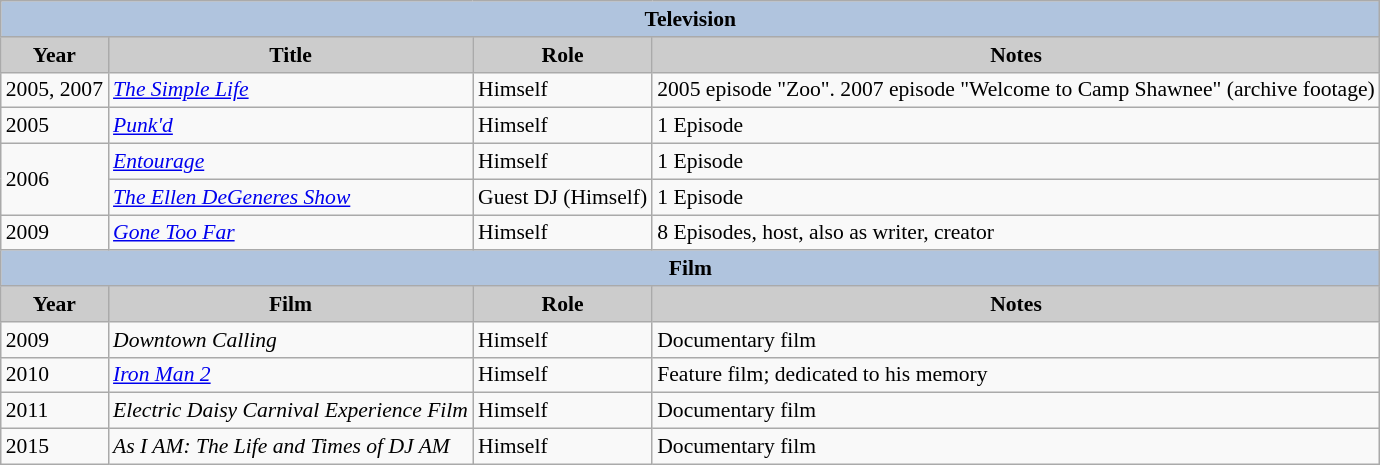<table class="wikitable" style="font-size:90%">
<tr style="text-align:center;">
<th colspan=4 style="background:#B0C4DE;">Television</th>
</tr>
<tr style="text-align:center;">
<th style="background:#ccc;">Year</th>
<th style="background:#ccc;">Title</th>
<th style="background:#ccc;">Role</th>
<th style="background:#ccc;">Notes</th>
</tr>
<tr>
<td>2005, 2007</td>
<td><em><a href='#'>The Simple Life</a></em></td>
<td>Himself</td>
<td>2005 episode "Zoo". 2007 episode "Welcome to Camp Shawnee" (archive footage)</td>
</tr>
<tr>
<td>2005</td>
<td><em><a href='#'>Punk'd</a></em></td>
<td>Himself</td>
<td>1 Episode</td>
</tr>
<tr>
<td rowspan="2">2006</td>
<td><em><a href='#'>Entourage</a></em></td>
<td>Himself</td>
<td>1 Episode</td>
</tr>
<tr>
<td><em><a href='#'>The Ellen DeGeneres Show</a></em></td>
<td>Guest DJ (Himself)</td>
<td>1 Episode</td>
</tr>
<tr>
<td>2009</td>
<td><em><a href='#'>Gone Too Far</a></em></td>
<td>Himself</td>
<td>8 Episodes, host, also as writer, creator</td>
</tr>
<tr>
<th colspan=4 style="background:#B0C4DE;">Film</th>
</tr>
<tr style="text-align:center;">
<th style="background:#ccc;">Year</th>
<th style="background:#ccc;">Film</th>
<th style="background:#ccc;">Role</th>
<th style="background:#ccc;">Notes</th>
</tr>
<tr>
<td>2009</td>
<td><em>Downtown Calling</em></td>
<td>Himself</td>
<td>Documentary film</td>
</tr>
<tr>
<td>2010</td>
<td><em><a href='#'>Iron Man 2</a></em></td>
<td>Himself</td>
<td>Feature film; dedicated to his memory</td>
</tr>
<tr>
<td>2011</td>
<td><em>Electric Daisy Carnival Experience Film</em></td>
<td>Himself</td>
<td>Documentary film</td>
</tr>
<tr>
<td>2015</td>
<td><em>As I AM: The Life and Times of DJ AM</em></td>
<td>Himself</td>
<td>Documentary film</td>
</tr>
</table>
